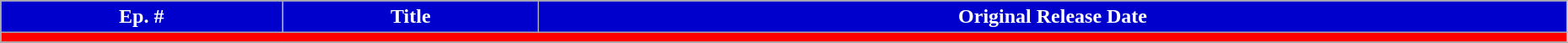<table class="wikitable plainrowheaders" width="98%">
<tr>
<th style="background: #0000CD; color: #FFF;">Ep. #</th>
<th style="background: #0000CD; color: #FFF;">Title</th>
<th style="background: #0000CD; color: #FFF;">Original Release Date</th>
</tr>
<tr>
<td colspan="7" bgcolor="#FF0000"></td>
</tr>
<tr>
</tr>
</table>
